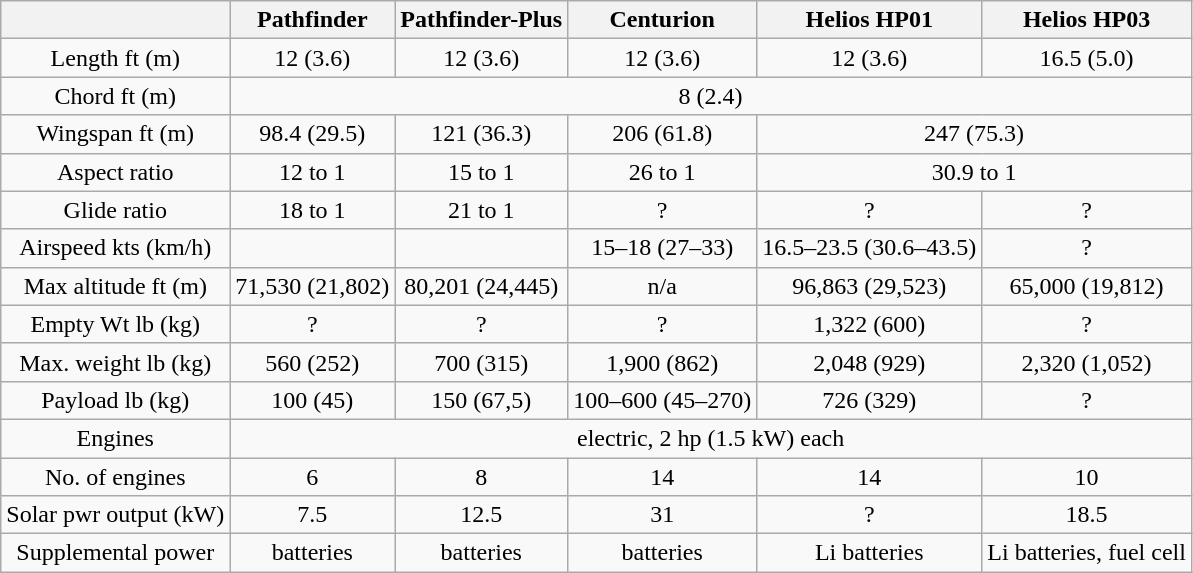<table class="wikitable" style="text-align:center;">
<tr>
<th> </th>
<th>Pathfinder</th>
<th>Pathfinder-Plus</th>
<th>Centurion</th>
<th>Helios HP01</th>
<th>Helios HP03</th>
</tr>
<tr>
<td>Length ft (m)</td>
<td>12 (3.6)</td>
<td>12 (3.6)</td>
<td>12 (3.6)</td>
<td>12 (3.6)</td>
<td>16.5 (5.0)</td>
</tr>
<tr>
<td>Chord ft (m)</td>
<td colspan="5">8 (2.4)</td>
</tr>
<tr>
<td>Wingspan ft (m)</td>
<td>98.4 (29.5)</td>
<td>121 (36.3)</td>
<td>206 (61.8)</td>
<td colspan="2">247 (75.3)</td>
</tr>
<tr>
<td>Aspect ratio</td>
<td>12 to 1</td>
<td>15 to 1</td>
<td>26 to 1</td>
<td colspan="2">30.9 to 1</td>
</tr>
<tr>
<td>Glide ratio</td>
<td>18 to 1</td>
<td>21 to 1</td>
<td>?</td>
<td>?</td>
<td>?</td>
</tr>
<tr>
<td>Airspeed kts (km/h)</td>
<td></td>
<td></td>
<td>15–18 (27–33)</td>
<td>16.5–23.5 (30.6–43.5)</td>
<td>?</td>
</tr>
<tr>
<td>Max altitude ft (m)</td>
<td>71,530 (21,802)</td>
<td>80,201 (24,445)</td>
<td>n/a</td>
<td>96,863 (29,523)</td>
<td>65,000 (19,812)</td>
</tr>
<tr>
<td>Empty Wt lb (kg)</td>
<td>?</td>
<td>?</td>
<td>?</td>
<td>1,322 (600)</td>
<td>?</td>
</tr>
<tr>
<td>Max. weight lb (kg)</td>
<td>560 (252)</td>
<td>700 (315)</td>
<td>1,900 (862)</td>
<td>2,048 (929)</td>
<td>2,320 (1,052)</td>
</tr>
<tr>
<td>Payload lb (kg)</td>
<td>100 (45)</td>
<td>150 (67,5)</td>
<td>100–600 (45–270)</td>
<td>726 (329)</td>
<td>?</td>
</tr>
<tr>
<td>Engines</td>
<td colspan="5">electric, 2 hp (1.5 kW) each</td>
</tr>
<tr>
<td>No. of engines</td>
<td>6</td>
<td>8</td>
<td>14</td>
<td>14</td>
<td>10</td>
</tr>
<tr>
<td>Solar pwr output (kW)</td>
<td>7.5</td>
<td>12.5</td>
<td>31</td>
<td>?</td>
<td>18.5</td>
</tr>
<tr>
<td>Supplemental power</td>
<td>batteries</td>
<td>batteries</td>
<td>batteries</td>
<td>Li batteries</td>
<td>Li batteries, fuel cell</td>
</tr>
</table>
